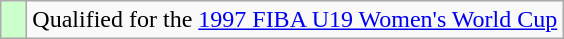<table class="wikitable">
<tr>
<td width=10px bgcolor="#ccffcc"></td>
<td>Qualified for the <a href='#'>1997 FIBA U19 Women's World Cup</a></td>
</tr>
</table>
